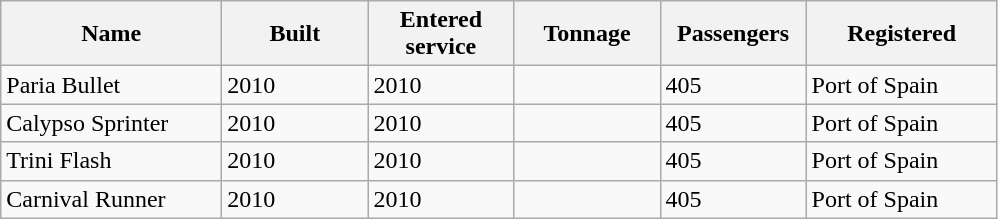<table class="wikitable sortable" border="1">
<tr>
<th scope="col" width="140pt">Name</th>
<th scope="col" width="90pt">Built</th>
<th scope="col" width="90pt">Entered service</th>
<th scope="col" width="90pt">Tonnage</th>
<th scope="col" width="90pt">Passengers</th>
<th scope="col" width="120pt">Registered</th>
</tr>
<tr>
<td>Paria Bullet</td>
<td>2010</td>
<td>2010</td>
<td></td>
<td>405</td>
<td>Port of Spain</td>
</tr>
<tr>
<td>Calypso Sprinter</td>
<td>2010</td>
<td>2010</td>
<td></td>
<td>405</td>
<td>Port of Spain</td>
</tr>
<tr>
<td>Trini Flash</td>
<td>2010</td>
<td>2010</td>
<td></td>
<td>405</td>
<td>Port of Spain</td>
</tr>
<tr>
<td>Carnival Runner</td>
<td>2010</td>
<td>2010</td>
<td></td>
<td>405</td>
<td>Port of Spain</td>
</tr>
</table>
